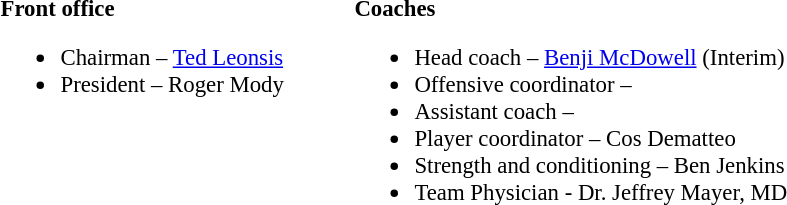<table class="toccolours" style="text-align: left;">
<tr>
<td colspan=7 align="right"></td>
</tr>
<tr>
<td valign="top"></td>
<td style="font-size: 95%;" valign="top"><strong>Front office</strong><br><ul><li>Chairman – 	<a href='#'>Ted Leonsis</a></li><li>President – Roger Mody</li></ul></td>
<td width="35"> </td>
<td valign="top"></td>
<td style="font-size: 95%;" valign="top"><strong>Coaches</strong><br><ul><li>Head coach – <a href='#'>Benji McDowell</a> (Interim)</li><li>Offensive coordinator –</li><li>Assistant coach –</li><li>Player coordinator – Cos Dematteo</li><li>Strength and conditioning – Ben Jenkins</li><li>Team Physician - Dr. Jeffrey Mayer, MD</li></ul></td>
</tr>
</table>
